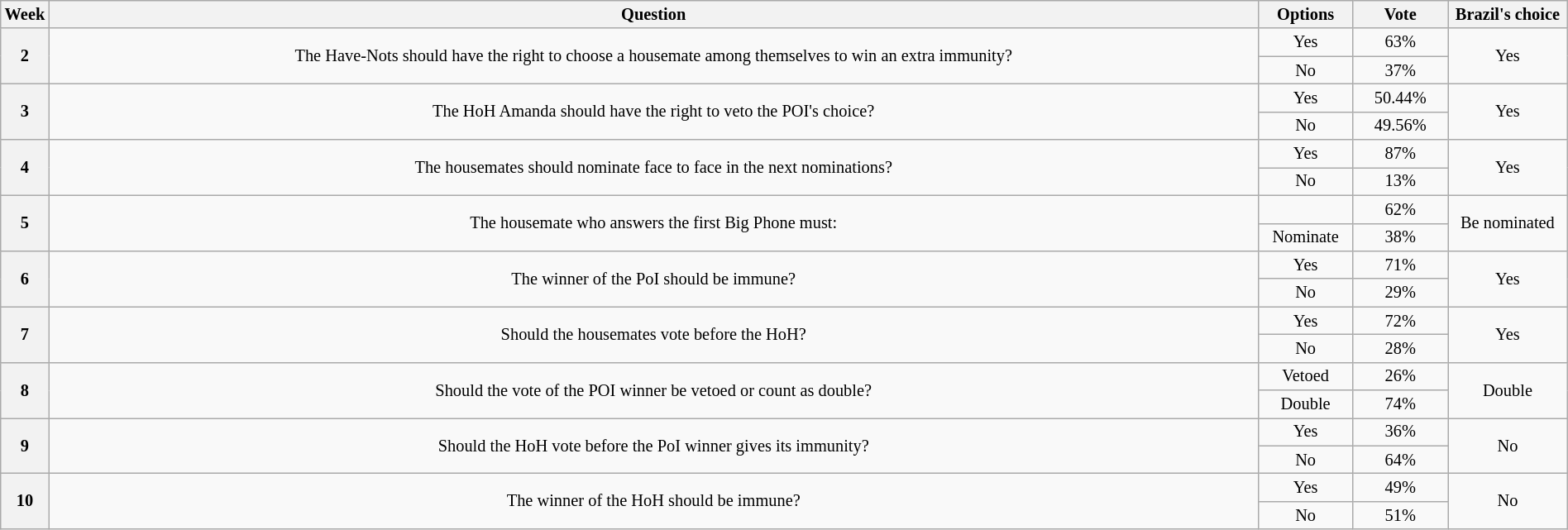<table class="wikitable" style="text-align:center; font-size:85%; width:100%;">
<tr>
<th width=10>Week</th>
<th>Question</th>
<th width=70>Options</th>
<th width=70>Vote</th>
<th width=90>Brazil's choice</th>
</tr>
<tr>
<th rowspan=2>2</th>
<td rowspan=2>The Have-Nots should have the right to choose a housemate among themselves to win an extra immunity?</td>
<td>Yes</td>
<td>63%</td>
<td rowspan=2>Yes</td>
</tr>
<tr>
<td>No</td>
<td>37%</td>
</tr>
<tr>
<th rowspan=2>3</th>
<td rowspan=2>The HoH Amanda should have the right to veto the POI's choice?</td>
<td>Yes</td>
<td>50.44%</td>
<td rowspan=2>Yes</td>
</tr>
<tr>
<td>No</td>
<td>49.56%</td>
</tr>
<tr>
<th rowspan=2>4</th>
<td rowspan=2>The housemates should nominate face to face in the next nominations?</td>
<td>Yes</td>
<td>87%</td>
<td rowspan=2>Yes</td>
</tr>
<tr>
<td>No</td>
<td>13%</td>
</tr>
<tr>
<th rowspan=2>5</th>
<td rowspan=2>The housemate who answers the first Big Phone must:</td>
<td></td>
<td>62%</td>
<td rowspan=2>Be nominated</td>
</tr>
<tr>
<td>Nominate</td>
<td>38%</td>
</tr>
<tr>
<th rowspan=2>6</th>
<td rowspan=2>The winner of the PoI should be immune?</td>
<td>Yes</td>
<td>71%</td>
<td rowspan=2>Yes</td>
</tr>
<tr>
<td>No</td>
<td>29%</td>
</tr>
<tr>
<th rowspan=2>7</th>
<td rowspan=2>Should the housemates vote before the HoH?</td>
<td>Yes</td>
<td>72%</td>
<td rowspan=2>Yes</td>
</tr>
<tr>
<td>No</td>
<td>28%</td>
</tr>
<tr>
<th rowspan=2>8</th>
<td rowspan=2>Should the vote of the POI winner be vetoed or count as double?</td>
<td>Vetoed</td>
<td>26%</td>
<td rowspan=2>Double</td>
</tr>
<tr>
<td>Double</td>
<td>74%</td>
</tr>
<tr>
<th rowspan=2>9</th>
<td rowspan=2>Should the HoH vote before the PoI winner gives its immunity?</td>
<td>Yes</td>
<td>36%</td>
<td rowspan=2>No</td>
</tr>
<tr>
<td>No</td>
<td>64%</td>
</tr>
<tr>
<th rowspan=2>10</th>
<td rowspan=2>The winner of the HoH should be immune?</td>
<td>Yes</td>
<td>49%</td>
<td rowspan=2>No</td>
</tr>
<tr>
<td>No</td>
<td>51%</td>
</tr>
</table>
